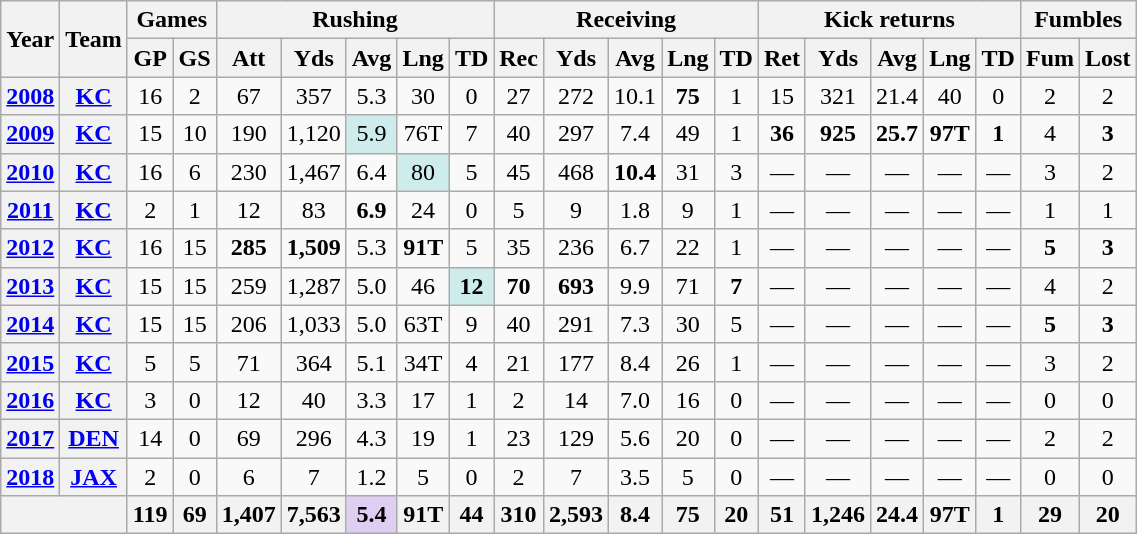<table class="wikitable" style="text-align:center;">
<tr>
<th rowspan="2">Year</th>
<th rowspan="2">Team</th>
<th colspan="2">Games</th>
<th colspan="5">Rushing</th>
<th colspan="5">Receiving</th>
<th colspan="5">Kick returns</th>
<th colspan="2">Fumbles</th>
</tr>
<tr>
<th>GP</th>
<th>GS</th>
<th>Att</th>
<th>Yds</th>
<th>Avg</th>
<th>Lng</th>
<th>TD</th>
<th>Rec</th>
<th>Yds</th>
<th>Avg</th>
<th>Lng</th>
<th>TD</th>
<th>Ret</th>
<th>Yds</th>
<th>Avg</th>
<th>Lng</th>
<th>TD</th>
<th>Fum</th>
<th>Lost</th>
</tr>
<tr>
<th><a href='#'>2008</a></th>
<th><a href='#'>KC</a></th>
<td>16</td>
<td>2</td>
<td>67</td>
<td>357</td>
<td>5.3</td>
<td>30</td>
<td>0</td>
<td>27</td>
<td>272</td>
<td>10.1</td>
<td><strong>75</strong></td>
<td>1</td>
<td>15</td>
<td>321</td>
<td>21.4</td>
<td>40</td>
<td>0</td>
<td>2</td>
<td>2</td>
</tr>
<tr>
<th><a href='#'>2009</a></th>
<th><a href='#'>KC</a></th>
<td>15</td>
<td>10</td>
<td>190</td>
<td>1,120</td>
<td style="background:#cfecec;">5.9</td>
<td>76T</td>
<td>7</td>
<td>40</td>
<td>297</td>
<td>7.4</td>
<td>49</td>
<td>1</td>
<td><strong>36</strong></td>
<td><strong>925</strong></td>
<td><strong>25.7</strong></td>
<td><strong>97T</strong></td>
<td><strong>1</strong></td>
<td>4</td>
<td><strong>3</strong></td>
</tr>
<tr>
<th><a href='#'>2010</a></th>
<th><a href='#'>KC</a></th>
<td>16</td>
<td>6</td>
<td>230</td>
<td>1,467</td>
<td>6.4</td>
<td style="background:#cfecec;">80</td>
<td>5</td>
<td>45</td>
<td>468</td>
<td><strong>10.4</strong></td>
<td>31</td>
<td>3</td>
<td>—</td>
<td>—</td>
<td>—</td>
<td>—</td>
<td>—</td>
<td>3</td>
<td>2</td>
</tr>
<tr>
<th><a href='#'>2011</a></th>
<th><a href='#'>KC</a></th>
<td>2</td>
<td>1</td>
<td>12</td>
<td>83</td>
<td><strong>6.9</strong></td>
<td>24</td>
<td>0</td>
<td>5</td>
<td>9</td>
<td>1.8</td>
<td>9</td>
<td>1</td>
<td>—</td>
<td>—</td>
<td>—</td>
<td>—</td>
<td>—</td>
<td>1</td>
<td>1</td>
</tr>
<tr>
<th><a href='#'>2012</a></th>
<th><a href='#'>KC</a></th>
<td>16</td>
<td>15</td>
<td><strong>285</strong></td>
<td><strong>1,509</strong></td>
<td>5.3</td>
<td><strong>91T</strong></td>
<td>5</td>
<td>35</td>
<td>236</td>
<td>6.7</td>
<td>22</td>
<td>1</td>
<td>—</td>
<td>—</td>
<td>—</td>
<td>—</td>
<td>—</td>
<td><strong>5</strong></td>
<td><strong>3</strong></td>
</tr>
<tr>
<th><a href='#'>2013</a></th>
<th><a href='#'>KC</a></th>
<td>15</td>
<td>15</td>
<td>259</td>
<td>1,287</td>
<td>5.0</td>
<td>46</td>
<td style="background:#cfecec;"><strong>12</strong></td>
<td><strong>70</strong></td>
<td><strong>693</strong></td>
<td>9.9</td>
<td>71</td>
<td><strong>7</strong></td>
<td>—</td>
<td>—</td>
<td>—</td>
<td>—</td>
<td>—</td>
<td>4</td>
<td>2</td>
</tr>
<tr>
<th><a href='#'>2014</a></th>
<th><a href='#'>KC</a></th>
<td>15</td>
<td>15</td>
<td>206</td>
<td>1,033</td>
<td>5.0</td>
<td>63T</td>
<td>9</td>
<td>40</td>
<td>291</td>
<td>7.3</td>
<td>30</td>
<td>5</td>
<td>—</td>
<td>—</td>
<td>—</td>
<td>—</td>
<td>—</td>
<td><strong>5</strong></td>
<td><strong>3</strong></td>
</tr>
<tr>
<th><a href='#'>2015</a></th>
<th><a href='#'>KC</a></th>
<td>5</td>
<td>5</td>
<td>71</td>
<td>364</td>
<td>5.1</td>
<td>34T</td>
<td>4</td>
<td>21</td>
<td>177</td>
<td>8.4</td>
<td>26</td>
<td>1</td>
<td>—</td>
<td>—</td>
<td>—</td>
<td>—</td>
<td>—</td>
<td>3</td>
<td>2</td>
</tr>
<tr>
<th><a href='#'>2016</a></th>
<th><a href='#'>KC</a></th>
<td>3</td>
<td>0</td>
<td>12</td>
<td>40</td>
<td>3.3</td>
<td>17</td>
<td>1</td>
<td>2</td>
<td>14</td>
<td>7.0</td>
<td>16</td>
<td>0</td>
<td>—</td>
<td>—</td>
<td>—</td>
<td>—</td>
<td>—</td>
<td>0</td>
<td>0</td>
</tr>
<tr>
<th><a href='#'>2017</a></th>
<th><a href='#'>DEN</a></th>
<td>14</td>
<td>0</td>
<td>69</td>
<td>296</td>
<td>4.3</td>
<td>19</td>
<td>1</td>
<td>23</td>
<td>129</td>
<td>5.6</td>
<td>20</td>
<td>0</td>
<td>—</td>
<td>—</td>
<td>—</td>
<td>—</td>
<td>—</td>
<td>2</td>
<td>2</td>
</tr>
<tr>
<th><a href='#'>2018</a></th>
<th><a href='#'>JAX</a></th>
<td>2</td>
<td>0</td>
<td>6</td>
<td>7</td>
<td>1.2</td>
<td>5</td>
<td>0</td>
<td>2</td>
<td>7</td>
<td>3.5</td>
<td>5</td>
<td>0</td>
<td>—</td>
<td>—</td>
<td>—</td>
<td>—</td>
<td>—</td>
<td>0</td>
<td>0</td>
</tr>
<tr>
<th colspan="2"></th>
<th>119</th>
<th>69</th>
<th>1,407</th>
<th>7,563</th>
<th style="background:#e0cef2;">5.4</th>
<th>91T</th>
<th>44</th>
<th>310</th>
<th>2,593</th>
<th>8.4</th>
<th>75</th>
<th>20</th>
<th>51</th>
<th>1,246</th>
<th>24.4</th>
<th>97T</th>
<th>1</th>
<th>29</th>
<th>20</th>
</tr>
</table>
